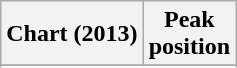<table class="wikitable sortable plainrowheaders" style="text-align:center">
<tr>
<th scope="col">Chart (2013)</th>
<th scope="col">Peak<br> position</th>
</tr>
<tr>
</tr>
<tr>
</tr>
<tr>
</tr>
</table>
